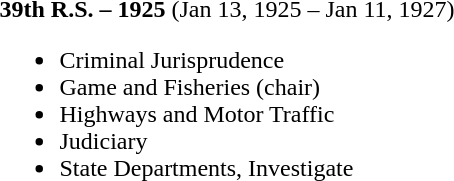<table>
<tr>
<td><strong>39th R.S. – 1925</strong> (Jan 13, 1925 – Jan 11, 1927)<br><ul><li>Criminal Jurisprudence</li><li>Game and Fisheries (chair)</li><li>Highways and Motor Traffic</li><li>Judiciary</li><li>State Departments, Investigate</li></ul></td>
</tr>
</table>
